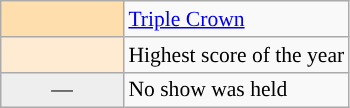<table class="wikitable" style="font-size:90%;">
<tr>
<td width="75px" style="font-weight: bold; background: navajowhite;" align="center"></td>
<td><a href='#'>Triple Crown</a></td>
</tr>
<tr>
<td width="75px" style="background: #ffebd2;"></td>
<td>Highest score of the year</td>
</tr>
<tr>
<td width="75px" style="background:#eee;" align="center">—</td>
<td>No show was held</td>
</tr>
</table>
